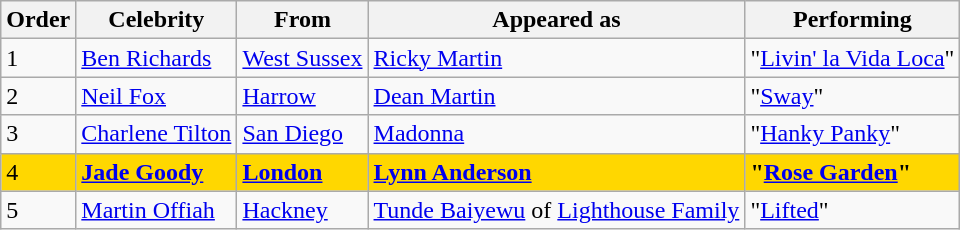<table class="wikitable">
<tr>
<th>Order</th>
<th>Celebrity</th>
<th>From</th>
<th>Appeared as</th>
<th>Performing</th>
</tr>
<tr>
<td>1</td>
<td><a href='#'>Ben Richards</a></td>
<td><a href='#'>West Sussex</a></td>
<td><a href='#'>Ricky Martin</a></td>
<td>"<a href='#'>Livin' la Vida Loca</a>"</td>
</tr>
<tr>
<td>2</td>
<td><a href='#'>Neil Fox</a></td>
<td><a href='#'>Harrow</a></td>
<td><a href='#'>Dean Martin</a></td>
<td>"<a href='#'>Sway</a>"</td>
</tr>
<tr>
<td>3</td>
<td><a href='#'>Charlene Tilton</a></td>
<td><a href='#'>San Diego</a></td>
<td><a href='#'>Madonna</a></td>
<td>"<a href='#'>Hanky Panky</a>"</td>
</tr>
<tr style="background:gold;">
<td>4</td>
<td><strong><a href='#'>Jade Goody</a></strong></td>
<td><strong><a href='#'>London</a></strong></td>
<td><strong><a href='#'>Lynn Anderson</a></strong></td>
<td><strong>"<a href='#'>Rose Garden</a>"</strong></td>
</tr>
<tr>
<td>5</td>
<td><a href='#'>Martin Offiah</a></td>
<td><a href='#'>Hackney</a></td>
<td><a href='#'>Tunde Baiyewu</a> of <a href='#'>Lighthouse Family</a></td>
<td>"<a href='#'>Lifted</a>"</td>
</tr>
</table>
